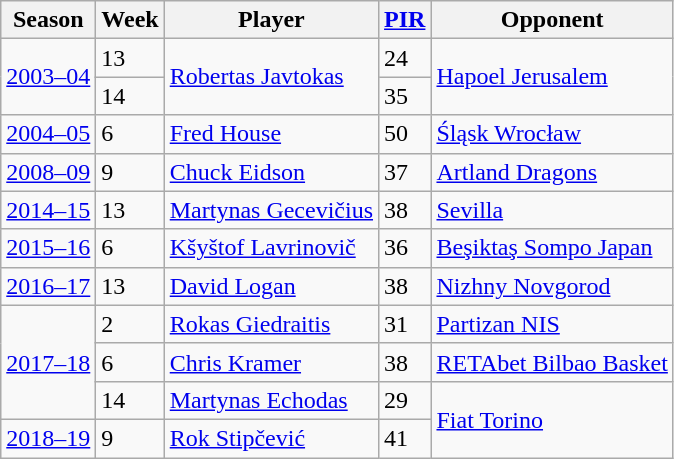<table class="wikitable">
<tr>
<th>Season</th>
<th>Week</th>
<th>Player</th>
<th><a href='#'>PIR</a></th>
<th>Opponent</th>
</tr>
<tr>
<td rowspan=2><a href='#'>2003–04</a></td>
<td align=left>13</td>
<td rowspan=2> <a href='#'>Robertas Javtokas</a></td>
<td>24</td>
<td rowspan=2> <a href='#'>Hapoel Jerusalem</a></td>
</tr>
<tr>
<td align=left>14</td>
<td>35</td>
</tr>
<tr>
<td><a href='#'>2004–05</a></td>
<td align=left>6</td>
<td> <a href='#'>Fred House</a></td>
<td>50</td>
<td> <a href='#'>Śląsk Wrocław</a></td>
</tr>
<tr>
<td><a href='#'>2008–09</a></td>
<td align=left>9</td>
<td> <a href='#'>Chuck Eidson</a></td>
<td>37</td>
<td> <a href='#'>Artland Dragons</a></td>
</tr>
<tr>
<td><a href='#'>2014–15</a></td>
<td align=left>13</td>
<td> <a href='#'>Martynas Gecevičius</a></td>
<td>38</td>
<td> <a href='#'>Sevilla</a></td>
</tr>
<tr>
<td><a href='#'>2015–16</a></td>
<td align=left>6</td>
<td> <a href='#'>Kšyštof Lavrinovič</a></td>
<td>36</td>
<td> <a href='#'>Beşiktaş Sompo Japan</a></td>
</tr>
<tr>
<td><a href='#'>2016–17</a></td>
<td align=left>13</td>
<td> <a href='#'>David Logan</a></td>
<td>38</td>
<td> <a href='#'>Nizhny Novgorod</a></td>
</tr>
<tr>
<td rowspan=3><a href='#'>2017–18</a></td>
<td align=left>2</td>
<td> <a href='#'>Rokas Giedraitis</a></td>
<td>31</td>
<td> <a href='#'>Partizan NIS</a></td>
</tr>
<tr>
<td align=left>6</td>
<td> <a href='#'>Chris Kramer</a></td>
<td>38</td>
<td> <a href='#'>RETAbet Bilbao Basket</a></td>
</tr>
<tr>
<td align=left>14</td>
<td> <a href='#'>Martynas Echodas</a></td>
<td>29</td>
<td rowspan=2> <a href='#'>Fiat Torino</a></td>
</tr>
<tr>
<td><a href='#'>2018–19</a></td>
<td align=left>9</td>
<td> <a href='#'>Rok Stipčević</a></td>
<td>41</td>
</tr>
</table>
